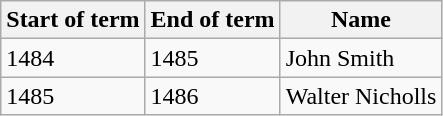<table class="wikitable mw-collapsible mw-collapsed">
<tr>
<th>Start of term</th>
<th>End of term</th>
<th>Name</th>
</tr>
<tr>
<td>1484</td>
<td>1485</td>
<td>John Smith</td>
</tr>
<tr>
<td>1485</td>
<td>1486</td>
<td>Walter Nicholls</td>
</tr>
</table>
